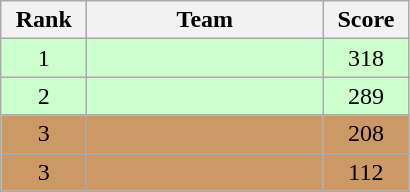<table class="wikitable" style="text-align: center;">
<tr>
<th width=50>Rank</th>
<th width=150>Team</th>
<th width=50>Score</th>
</tr>
<tr bgcolor=#ccffcc>
<td>1</td>
<td style="text-align:left;"></td>
<td>318</td>
</tr>
<tr bgcolor=#ccffcc>
<td>2</td>
<td style="text-align:left;"></td>
<td>289</td>
</tr>
<tr bgcolor=#cc9966>
<td>3</td>
<td style="text-align:left;"></td>
<td>208</td>
</tr>
<tr bgcolor=#cc9966>
<td>3</td>
<td style="text-align:left;"></td>
<td>112</td>
</tr>
<tr bgcolor=#cc9966>
</tr>
</table>
